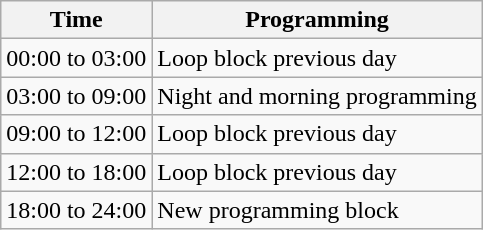<table class="wikitable">
<tr>
<th style:"width:15%">Time</th>
<th style:"width:15%">Programming</th>
</tr>
<tr>
<td>00:00 to 03:00</td>
<td>Loop block previous day</td>
</tr>
<tr>
<td>03:00 to 09:00</td>
<td>Night and morning programming</td>
</tr>
<tr>
<td>09:00 to 12:00</td>
<td>Loop block previous day</td>
</tr>
<tr>
<td>12:00 to 18:00</td>
<td>Loop block previous day</td>
</tr>
<tr>
<td>18:00 to 24:00</td>
<td>New programming block</td>
</tr>
</table>
